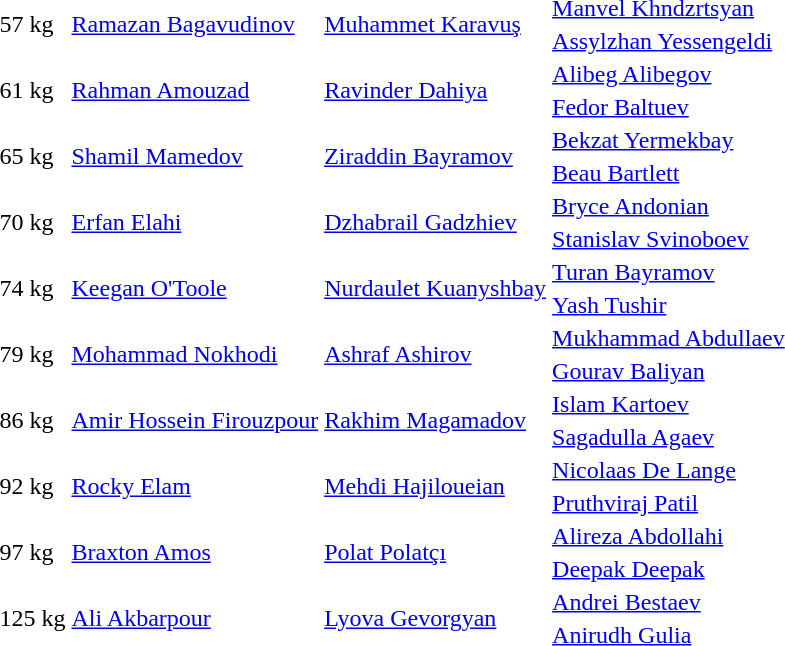<table>
<tr>
<td rowspan=2>57 kg</td>
<td rowspan=2> <a href='#'>Ramazan Bagavudinov</a></td>
<td rowspan=2> <a href='#'>Muhammet Karavuş</a></td>
<td> <a href='#'>Manvel Khndzrtsyan</a></td>
</tr>
<tr>
<td> <a href='#'>Assylzhan Yessengeldi</a></td>
</tr>
<tr>
<td rowspan=2>61 kg</td>
<td rowspan=2> <a href='#'>Rahman Amouzad</a></td>
<td rowspan=2> <a href='#'>Ravinder Dahiya</a></td>
<td> <a href='#'>Alibeg Alibegov</a></td>
</tr>
<tr>
<td> <a href='#'>Fedor Baltuev</a></td>
</tr>
<tr>
<td rowspan=2>65 kg</td>
<td rowspan=2> <a href='#'>Shamil Mamedov</a></td>
<td rowspan=2> <a href='#'>Ziraddin Bayramov</a></td>
<td> <a href='#'>Bekzat Yermekbay</a></td>
</tr>
<tr>
<td> <a href='#'>Beau Bartlett</a></td>
</tr>
<tr>
<td rowspan=2>70 kg</td>
<td rowspan=2> <a href='#'>Erfan Elahi</a></td>
<td rowspan=2> <a href='#'>Dzhabrail Gadzhiev</a></td>
<td> <a href='#'>Bryce Andonian</a></td>
</tr>
<tr>
<td> <a href='#'>Stanislav Svinoboev</a></td>
</tr>
<tr>
<td rowspan=2>74 kg</td>
<td rowspan=2> <a href='#'>Keegan O'Toole</a></td>
<td rowspan=2> <a href='#'>Nurdaulet Kuanyshbay</a></td>
<td> <a href='#'>Turan Bayramov</a></td>
</tr>
<tr>
<td> <a href='#'>Yash Tushir</a></td>
</tr>
<tr>
<td rowspan=2>79 kg</td>
<td rowspan=2> <a href='#'>Mohammad Nokhodi</a></td>
<td rowspan=2> <a href='#'>Ashraf Ashirov</a></td>
<td> <a href='#'>Mukhammad Abdullaev</a></td>
</tr>
<tr>
<td> <a href='#'>Gourav Baliyan</a></td>
</tr>
<tr>
<td rowspan=2>86 kg</td>
<td rowspan=2> <a href='#'>Amir Hossein Firouzpour</a></td>
<td rowspan=2> <a href='#'>Rakhim Magamadov</a></td>
<td> <a href='#'>Islam Kartoev</a></td>
</tr>
<tr>
<td> <a href='#'>Sagadulla Agaev</a></td>
</tr>
<tr>
<td rowspan=2>92 kg</td>
<td rowspan=2> <a href='#'>Rocky Elam</a></td>
<td rowspan=2> <a href='#'>Mehdi Hajiloueian</a></td>
<td> <a href='#'>Nicolaas De Lange</a></td>
</tr>
<tr>
<td> <a href='#'>Pruthviraj Patil</a></td>
</tr>
<tr>
<td rowspan=2>97 kg</td>
<td rowspan=2> <a href='#'>Braxton Amos</a></td>
<td rowspan=2> <a href='#'>Polat Polatçı</a></td>
<td> <a href='#'>Alireza Abdollahi</a></td>
</tr>
<tr>
<td> <a href='#'>Deepak Deepak</a></td>
</tr>
<tr>
<td rowspan=2>125 kg</td>
<td rowspan=2> <a href='#'>Ali Akbarpour</a></td>
<td rowspan=2> <a href='#'>Lyova Gevorgyan</a></td>
<td> <a href='#'>Andrei Bestaev</a></td>
</tr>
<tr>
<td> <a href='#'>Anirudh Gulia</a></td>
</tr>
</table>
